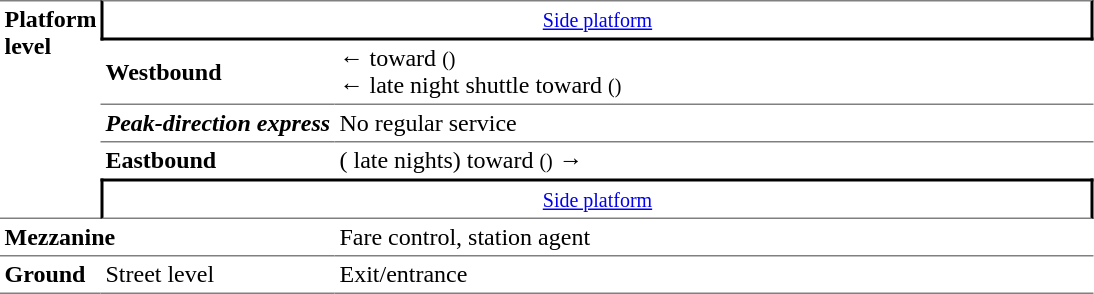<table table border=0 cellspacing=0 cellpadding=3>
<tr>
<td style="border-top:solid 1px gray;border-bottom:solid 1px gray;" rowspan=5 valign=top><strong>Platform level</strong></td>
<td style="border-top:solid 1px gray;border-right:solid 2px black;border-left:solid 2px black;border-bottom:solid 2px black;text-align:center;" colspan=2><small><a href='#'>Side platform</a></small></td>
</tr>
<tr>
<td style="border-bottom:solid 1px gray;"><span><strong>Westbound</strong></span></td>
<td style="border-bottom:solid 1px gray;">←  toward  <small>()</small><br>←  late night shuttle toward  <small>()</small></td>
</tr>
<tr>
<td><strong><em>Peak-direction express</em></strong></td>
<td> No regular service</td>
</tr>
<tr>
<td style="border-top:solid 1px gray;"><span><strong>Eastbound</strong></span></td>
<td style="border-top:solid 1px gray;">  ( late nights) toward  <small>()</small> →</td>
</tr>
<tr>
<td style="border-bottom:solid 1px gray;border-top:solid 2px black;border-right:solid 2px black;border-left:solid 2px black;text-align:center;" colspan=2><small><a href='#'>Side platform</a></small></td>
</tr>
<tr>
<td style="border-bottom:solid 1px gray;" colspan=2><strong>Mezzanine</strong></td>
<td style="border-bottom:solid 1px gray;">Fare control, station agent</td>
</tr>
<tr>
<td style="border-bottom:solid 1px gray;" width=50><strong>Ground</strong></td>
<td style="border-bottom:solid 1px gray;" width=150>Street level</td>
<td style="border-bottom:solid 1px gray;" width=500>Exit/entrance</td>
</tr>
</table>
